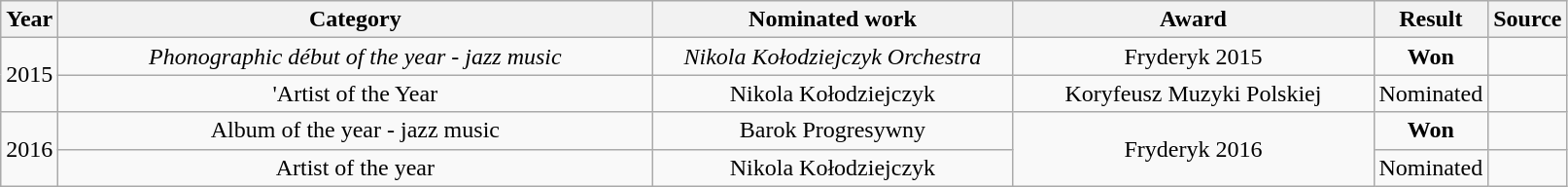<table class="wikitable plainrowheaders" style="text-align: center; margin-bottom: 10px;">
<tr>
<th scope="col">Year</th>
<th scope="col" style="width:25em;">Category</th>
<th scope="col" style="width:15em;">Nominated work</th>
<th scope="col" style="width:15em;">Award</th>
<th scope="col">Result</th>
<th scope="col">Source</th>
</tr>
<tr>
<td rowspan="2">2015</td>
<td><em>Phonographic début of the year - jazz music</em></td>
<td><em>Nikola Kołodziejczyk Orchestra</em></td>
<td>Fryderyk 2015</td>
<td><strong>Won</strong></td>
<td></td>
</tr>
<tr>
<td>'Artist of the Year<em></td>
<td>Nikola Kołodziejczyk</td>
<td>Koryfeusz Muzyki Polskiej</td>
<td>Nominated</td>
<td></td>
</tr>
<tr>
<td rowspan="2">2016</td>
<td></em>Album of the year - jazz music<em></td>
<td></em>Barok Progresywny<em></td>
<td rowspan="2">Fryderyk 2016</td>
<td><strong>Won</strong></td>
<td></td>
</tr>
<tr>
<td></em>Artist of the year<em></td>
<td>Nikola Kołodziejczyk</td>
<td>Nominated</td>
<td></td>
</tr>
</table>
